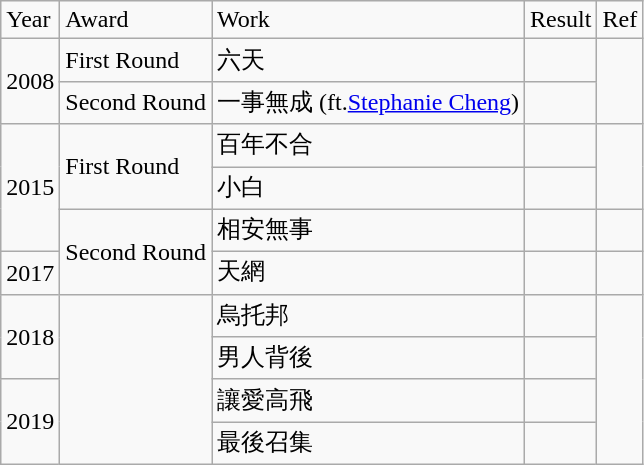<table class="wikitable">
<tr>
<td>Year</td>
<td>Award</td>
<td>Work</td>
<td>Result</td>
<td>Ref</td>
</tr>
<tr>
<td rowspan="2">2008</td>
<td>First Round</td>
<td>六天</td>
<td></td>
<td rowspan="2"></td>
</tr>
<tr>
<td>Second Round</td>
<td>一事無成 (ft.<a href='#'>Stephanie Cheng</a>)</td>
<td></td>
</tr>
<tr>
<td rowspan="3">2015</td>
<td rowspan="2">First Round</td>
<td>百年不合</td>
<td></td>
<td rowspan="2"></td>
</tr>
<tr>
<td>小白</td>
<td></td>
</tr>
<tr>
<td rowspan="2">Second Round</td>
<td>相安無事</td>
<td></td>
<td></td>
</tr>
<tr>
<td>2017</td>
<td>天網</td>
<td></td>
<td></td>
</tr>
<tr>
<td rowspan="2">2018</td>
<td rowspan="4"></td>
<td>烏托邦</td>
<td></td>
<td rowspan="4"></td>
</tr>
<tr>
<td>男人背後</td>
<td></td>
</tr>
<tr>
<td rowspan="2">2019</td>
<td>讓愛高飛</td>
<td></td>
</tr>
<tr>
<td>最後召集</td>
<td></td>
</tr>
</table>
